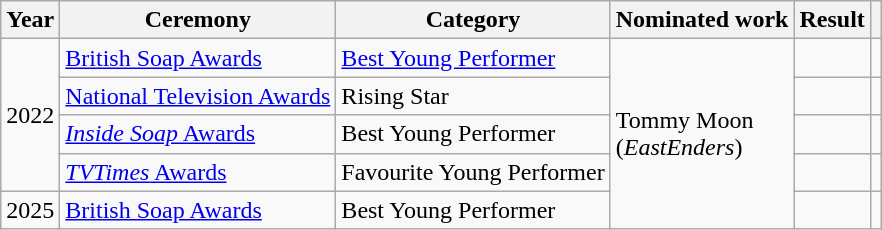<table class="wikitable">
<tr>
<th>Year</th>
<th>Ceremony</th>
<th>Category</th>
<th>Nominated work</th>
<th>Result</th>
<th></th>
</tr>
<tr>
<td rowspan="4">2022</td>
<td><a href='#'>British Soap Awards</a></td>
<td><a href='#'>Best Young Performer</a></td>
<td rowspan="5">Tommy Moon<br>(<em>EastEnders</em>)</td>
<td></td>
<td align="center"></td>
</tr>
<tr>
<td><a href='#'>National Television Awards</a></td>
<td>Rising Star</td>
<td></td>
<td align="center"></td>
</tr>
<tr>
<td><a href='#'><em>Inside Soap</em> Awards</a></td>
<td>Best Young Performer</td>
<td></td>
<td align="center"></td>
</tr>
<tr>
<td><a href='#'><em>TVTimes</em> Awards</a></td>
<td>Favourite Young Performer</td>
<td></td>
<td align="center"></td>
</tr>
<tr>
<td>2025</td>
<td><a href='#'>British Soap Awards</a></td>
<td>Best Young Performer</td>
<td></td>
<td align="center"></td>
</tr>
</table>
